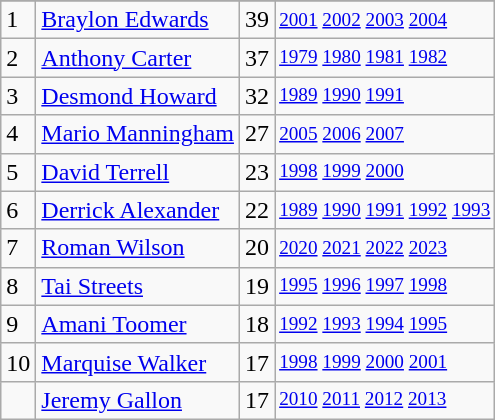<table class="wikitable">
<tr>
</tr>
<tr>
<td>1</td>
<td><a href='#'>Braylon Edwards</a></td>
<td>39</td>
<td style="font-size:80%;"><a href='#'>2001</a> <a href='#'>2002</a> <a href='#'>2003</a> <a href='#'>2004</a></td>
</tr>
<tr>
<td>2</td>
<td><a href='#'>Anthony Carter</a></td>
<td>37</td>
<td style="font-size:80%;"><a href='#'>1979</a> <a href='#'>1980</a> <a href='#'>1981</a> <a href='#'>1982</a></td>
</tr>
<tr>
<td>3</td>
<td><a href='#'>Desmond Howard</a></td>
<td>32</td>
<td style="font-size:80%;"><a href='#'>1989</a> <a href='#'>1990</a> <a href='#'>1991</a></td>
</tr>
<tr>
<td>4</td>
<td><a href='#'>Mario Manningham</a></td>
<td>27</td>
<td style="font-size:80%;"><a href='#'>2005</a> <a href='#'>2006</a> <a href='#'>2007</a></td>
</tr>
<tr>
<td>5</td>
<td><a href='#'>David Terrell</a></td>
<td>23</td>
<td style="font-size:80%;"><a href='#'>1998</a> <a href='#'>1999</a> <a href='#'>2000</a></td>
</tr>
<tr>
<td>6</td>
<td><a href='#'>Derrick Alexander</a></td>
<td>22</td>
<td style="font-size:80%;"><a href='#'>1989</a> <a href='#'>1990</a> <a href='#'>1991</a> <a href='#'>1992</a> <a href='#'>1993</a></td>
</tr>
<tr>
<td>7</td>
<td><a href='#'>Roman Wilson</a></td>
<td>20</td>
<td style="font-size:80%;"><a href='#'>2020</a> <a href='#'>2021</a> <a href='#'>2022</a> <a href='#'>2023</a></td>
</tr>
<tr>
<td>8</td>
<td><a href='#'>Tai Streets</a></td>
<td>19</td>
<td style="font-size:80%;"><a href='#'>1995</a> <a href='#'>1996</a> <a href='#'>1997</a> <a href='#'>1998</a></td>
</tr>
<tr>
<td>9</td>
<td><a href='#'>Amani Toomer</a></td>
<td>18</td>
<td style="font-size:80%;"><a href='#'>1992</a> <a href='#'>1993</a> <a href='#'>1994</a> <a href='#'>1995</a></td>
</tr>
<tr>
<td>10</td>
<td><a href='#'>Marquise Walker</a></td>
<td>17</td>
<td style="font-size:80%;"><a href='#'>1998</a> <a href='#'>1999</a> <a href='#'>2000</a> <a href='#'>2001</a></td>
</tr>
<tr>
<td></td>
<td><a href='#'>Jeremy Gallon</a></td>
<td>17</td>
<td style="font-size:80%;"><a href='#'>2010</a> <a href='#'>2011</a> <a href='#'>2012</a> <a href='#'>2013</a></td>
</tr>
</table>
